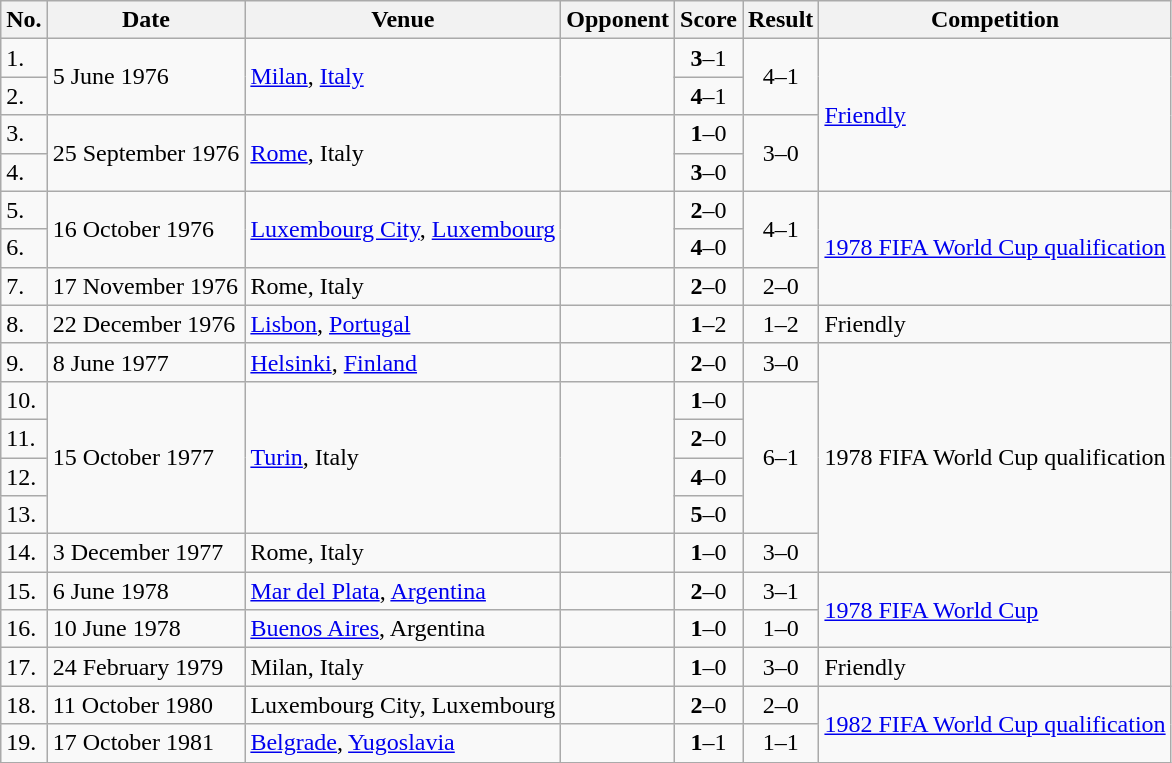<table class="wikitable">
<tr>
<th>No.</th>
<th>Date</th>
<th>Venue</th>
<th>Opponent</th>
<th>Score</th>
<th>Result</th>
<th>Competition</th>
</tr>
<tr>
<td>1.</td>
<td rowspan=2>5 June 1976</td>
<td rowspan=2><a href='#'>Milan</a>, <a href='#'>Italy</a></td>
<td rowspan=2></td>
<td align=center><strong>3</strong>–1</td>
<td rowspan=2 align=center>4–1</td>
<td rowspan=4><a href='#'>Friendly</a></td>
</tr>
<tr>
<td>2.</td>
<td align=center><strong>4</strong>–1</td>
</tr>
<tr>
<td>3.</td>
<td rowspan=2>25 September 1976</td>
<td rowspan=2><a href='#'>Rome</a>, Italy</td>
<td rowspan=2></td>
<td align=center><strong>1</strong>–0</td>
<td rowspan=2 align=center>3–0</td>
</tr>
<tr>
<td>4.</td>
<td align=center><strong>3</strong>–0</td>
</tr>
<tr>
<td>5.</td>
<td rowspan=2>16 October 1976</td>
<td rowspan=2><a href='#'>Luxembourg City</a>, <a href='#'>Luxembourg</a></td>
<td rowspan=2></td>
<td align=center><strong>2</strong>–0</td>
<td rowspan=2 align=center>4–1</td>
<td rowspan=3><a href='#'>1978 FIFA World Cup qualification</a></td>
</tr>
<tr>
<td>6.</td>
<td align=center><strong>4</strong>–0</td>
</tr>
<tr>
<td>7.</td>
<td>17 November 1976</td>
<td>Rome, Italy</td>
<td></td>
<td align=center><strong>2</strong>–0</td>
<td align=center>2–0</td>
</tr>
<tr>
<td>8.</td>
<td>22 December 1976</td>
<td><a href='#'>Lisbon</a>, <a href='#'>Portugal</a></td>
<td></td>
<td align=center><strong>1</strong>–2</td>
<td align=center>1–2</td>
<td>Friendly</td>
</tr>
<tr>
<td>9.</td>
<td>8 June 1977</td>
<td><a href='#'>Helsinki</a>, <a href='#'>Finland</a></td>
<td></td>
<td align=center><strong>2</strong>–0</td>
<td align=center>3–0</td>
<td rowspan=6>1978 FIFA World Cup qualification</td>
</tr>
<tr>
<td>10.</td>
<td rowspan=4>15 October 1977</td>
<td rowspan=4><a href='#'>Turin</a>, Italy</td>
<td rowspan=4></td>
<td align=center><strong>1</strong>–0</td>
<td rowspan=4 align=center>6–1</td>
</tr>
<tr>
<td>11.</td>
<td align=center><strong>2</strong>–0</td>
</tr>
<tr>
<td>12.</td>
<td align=center><strong>4</strong>–0</td>
</tr>
<tr>
<td>13.</td>
<td align=center><strong>5</strong>–0</td>
</tr>
<tr>
<td>14.</td>
<td>3 December 1977</td>
<td>Rome, Italy</td>
<td></td>
<td align=center><strong>1</strong>–0</td>
<td align=center>3–0</td>
</tr>
<tr>
<td>15.</td>
<td>6 June 1978</td>
<td><a href='#'>Mar del Plata</a>, <a href='#'>Argentina</a></td>
<td></td>
<td align=center><strong>2</strong>–0</td>
<td align=center>3–1</td>
<td rowspan=2><a href='#'>1978 FIFA World Cup</a></td>
</tr>
<tr>
<td>16.</td>
<td>10 June 1978</td>
<td><a href='#'>Buenos Aires</a>, Argentina</td>
<td></td>
<td align=center><strong>1</strong>–0</td>
<td align=center>1–0</td>
</tr>
<tr>
<td>17.</td>
<td>24 February 1979</td>
<td>Milan, Italy</td>
<td></td>
<td align=center><strong>1</strong>–0</td>
<td align=center>3–0</td>
<td>Friendly</td>
</tr>
<tr>
<td>18.</td>
<td>11 October 1980</td>
<td>Luxembourg City, Luxembourg</td>
<td></td>
<td align=center><strong>2</strong>–0</td>
<td align=center>2–0</td>
<td rowspan=2><a href='#'>1982 FIFA World Cup qualification</a></td>
</tr>
<tr>
<td>19.</td>
<td>17 October 1981</td>
<td><a href='#'>Belgrade</a>, <a href='#'>Yugoslavia</a></td>
<td></td>
<td align=center><strong>1</strong>–1</td>
<td align=center>1–1</td>
</tr>
</table>
